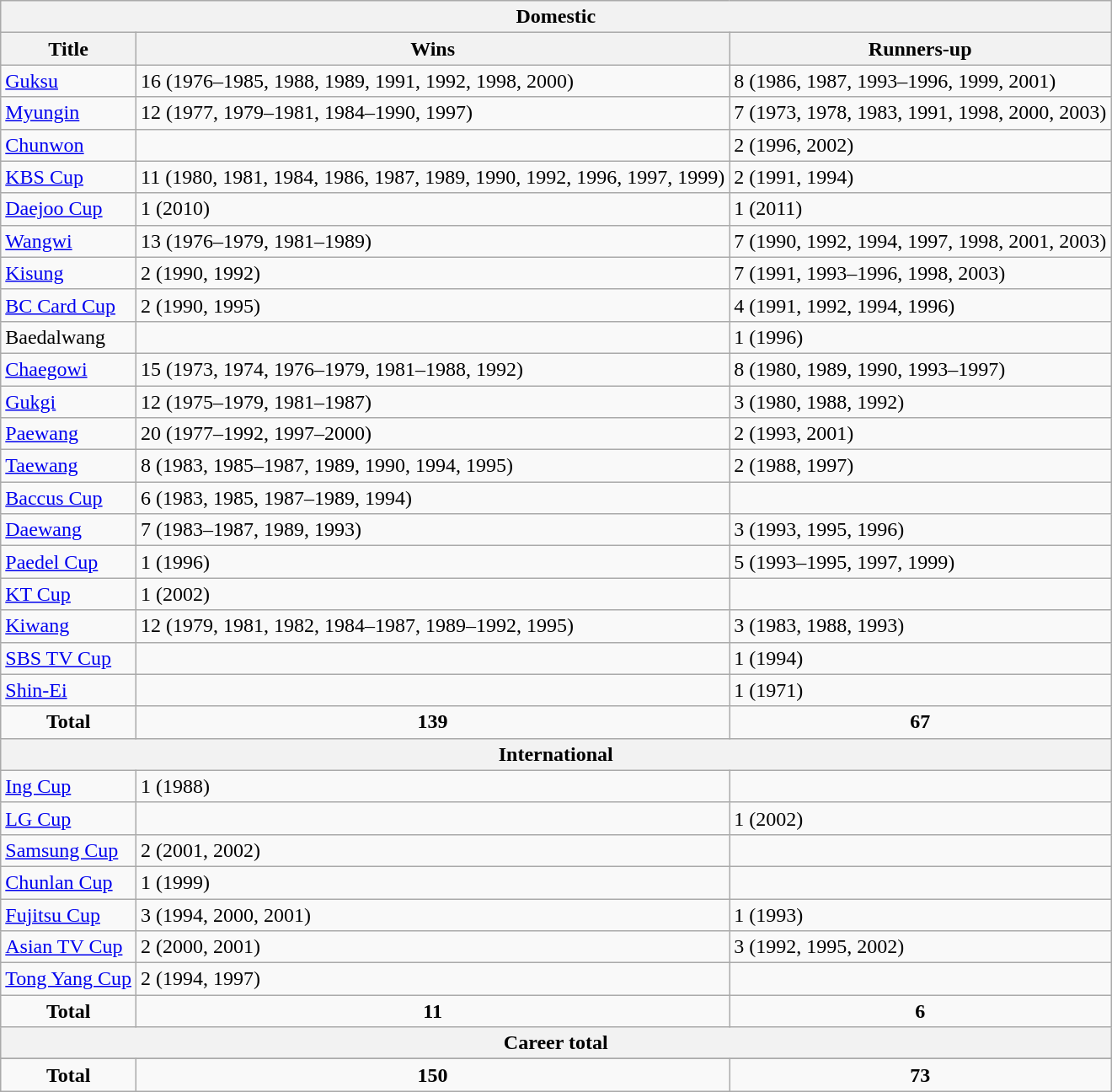<table class="wikitable">
<tr>
<th colspan=3>Domestic</th>
</tr>
<tr>
<th>Title</th>
<th>Wins</th>
<th>Runners-up</th>
</tr>
<tr>
<td><a href='#'>Guksu</a></td>
<td>16 (1976–1985, 1988, 1989, 1991, 1992, 1998, 2000)</td>
<td>8 (1986, 1987, 1993–1996, 1999, 2001)</td>
</tr>
<tr>
<td><a href='#'>Myungin</a></td>
<td>12 (1977, 1979–1981, 1984–1990, 1997)</td>
<td>7 (1973, 1978, 1983, 1991, 1998, 2000, 2003)</td>
</tr>
<tr>
<td><a href='#'>Chunwon</a></td>
<td></td>
<td>2 (1996, 2002)</td>
</tr>
<tr>
<td><a href='#'>KBS Cup</a></td>
<td>11 (1980, 1981, 1984, 1986, 1987, 1989, 1990, 1992, 1996, 1997, 1999)</td>
<td>2 (1991, 1994)</td>
</tr>
<tr>
<td><a href='#'>Daejoo Cup</a></td>
<td>1 (2010)</td>
<td>1 (2011)</td>
</tr>
<tr>
<td><a href='#'>Wangwi</a></td>
<td>13 (1976–1979, 1981–1989)</td>
<td>7 (1990, 1992, 1994, 1997, 1998, 2001, 2003)</td>
</tr>
<tr>
<td><a href='#'>Kisung</a></td>
<td>2 (1990, 1992)</td>
<td>7 (1991, 1993–1996, 1998, 2003)</td>
</tr>
<tr>
<td><a href='#'>BC Card Cup</a></td>
<td>2 (1990, 1995)</td>
<td>4 (1991, 1992, 1994, 1996)</td>
</tr>
<tr>
<td>Baedalwang</td>
<td></td>
<td>1 (1996)</td>
</tr>
<tr>
<td><a href='#'>Chaegowi</a></td>
<td>15 (1973, 1974, 1976–1979, 1981–1988, 1992)</td>
<td>8 (1980, 1989, 1990, 1993–1997)</td>
</tr>
<tr>
<td><a href='#'>Gukgi</a></td>
<td>12 (1975–1979, 1981–1987)</td>
<td>3 (1980, 1988, 1992)</td>
</tr>
<tr>
<td><a href='#'>Paewang</a></td>
<td>20 (1977–1992, 1997–2000)</td>
<td>2 (1993, 2001)</td>
</tr>
<tr>
<td><a href='#'>Taewang</a></td>
<td>8 (1983, 1985–1987, 1989, 1990, 1994, 1995)</td>
<td>2 (1988, 1997)</td>
</tr>
<tr>
<td><a href='#'>Baccus Cup</a></td>
<td>6 (1983, 1985, 1987–1989, 1994)</td>
<td></td>
</tr>
<tr>
<td><a href='#'>Daewang</a></td>
<td>7 (1983–1987, 1989, 1993)</td>
<td>3 (1993, 1995, 1996)</td>
</tr>
<tr>
<td><a href='#'>Paedel Cup</a></td>
<td>1 (1996)</td>
<td>5 (1993–1995, 1997, 1999)</td>
</tr>
<tr>
<td><a href='#'>KT Cup</a></td>
<td>1 (2002)</td>
<td></td>
</tr>
<tr>
<td><a href='#'>Kiwang</a></td>
<td>12 (1979, 1981, 1982, 1984–1987, 1989–1992, 1995)</td>
<td>3 (1983, 1988, 1993)</td>
</tr>
<tr>
<td><a href='#'>SBS TV Cup</a></td>
<td></td>
<td>1 (1994)</td>
</tr>
<tr>
<td><a href='#'>Shin-Ei</a></td>
<td></td>
<td>1 (1971)</td>
</tr>
<tr align="center">
<td><strong>Total</strong></td>
<td><strong>139</strong></td>
<td><strong>67</strong></td>
</tr>
<tr>
<th colspan=3>International</th>
</tr>
<tr>
<td><a href='#'>Ing Cup</a></td>
<td>1 (1988)</td>
<td></td>
</tr>
<tr>
<td><a href='#'>LG Cup</a></td>
<td></td>
<td>1 (2002)</td>
</tr>
<tr>
<td><a href='#'>Samsung Cup</a></td>
<td>2 (2001, 2002)</td>
<td></td>
</tr>
<tr>
<td><a href='#'>Chunlan Cup</a></td>
<td>1 (1999)</td>
<td></td>
</tr>
<tr>
<td><a href='#'>Fujitsu Cup</a></td>
<td>3 (1994, 2000, 2001)</td>
<td>1 (1993)</td>
</tr>
<tr>
<td><a href='#'>Asian TV Cup</a></td>
<td>2 (2000, 2001)</td>
<td>3 (1992, 1995, 2002)</td>
</tr>
<tr>
<td><a href='#'>Tong Yang Cup</a></td>
<td>2 (1994, 1997)</td>
<td></td>
</tr>
<tr align="center">
<td><strong>Total</strong></td>
<td><strong>11</strong></td>
<td><strong>6</strong></td>
</tr>
<tr>
<th colspan=3>Career total</th>
</tr>
<tr>
</tr>
<tr align="center">
<td><strong>Total</strong></td>
<td><strong>150</strong></td>
<td><strong>73</strong></td>
</tr>
</table>
